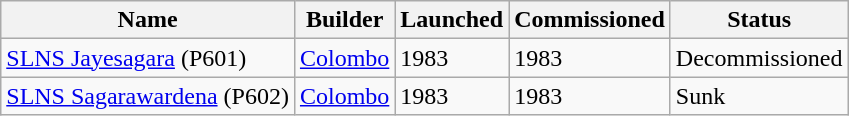<table class="wikitable">
<tr>
<th>Name</th>
<th>Builder</th>
<th>Launched</th>
<th>Commissioned</th>
<th>Status</th>
</tr>
<tr>
<td><a href='#'>SLNS Jayesagara</a> (P601)</td>
<td><a href='#'>Colombo</a></td>
<td>1983</td>
<td>1983</td>
<td>Decommissioned </td>
</tr>
<tr>
<td><a href='#'>SLNS Sagarawardena</a> (P602)</td>
<td><a href='#'>Colombo</a></td>
<td>1983</td>
<td>1983</td>
<td>Sunk</td>
</tr>
</table>
